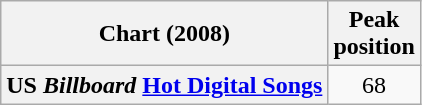<table class="wikitable plainrowheaders" style="text-align:center">
<tr>
<th>Chart (2008)</th>
<th>Peak<br>position</th>
</tr>
<tr>
<th scope="row">US <em>Billboard</em> <a href='#'>Hot Digital Songs</a></th>
<td>68</td>
</tr>
</table>
